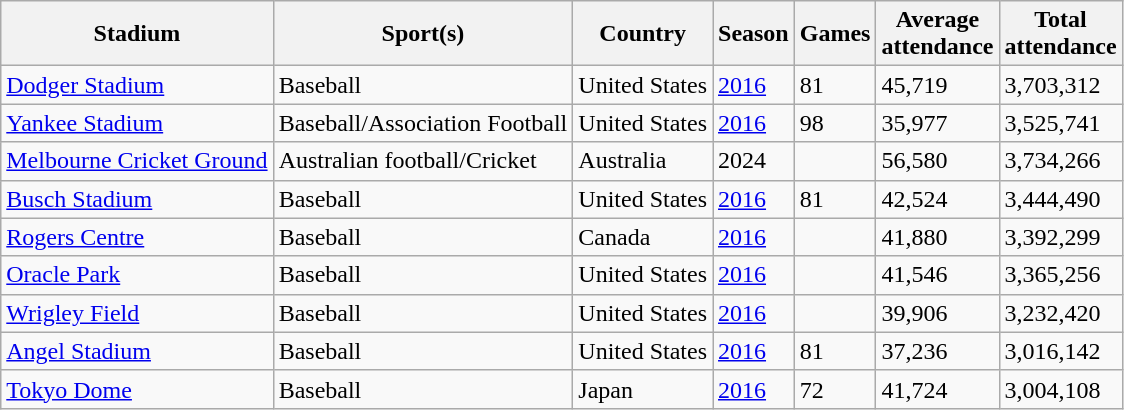<table class="wikitable sortable">
<tr cricket 10000000000000000>
<th>Stadium</th>
<th>Sport(s)</th>
<th>Country</th>
<th>Season</th>
<th data-sort-type="number">Games</th>
<th data-sort-type="number">Average <br> attendance</th>
<th data-sort-type="number">Total <br> attendance</th>
</tr>
<tr>
<td><a href='#'>Dodger Stadium</a></td>
<td>Baseball</td>
<td>United States</td>
<td><a href='#'>2016</a></td>
<td>81</td>
<td>45,719</td>
<td>3,703,312</td>
</tr>
<tr>
<td><a href='#'>Yankee Stadium</a></td>
<td>Baseball/Association Football</td>
<td>United States</td>
<td><a href='#'>2016</a></td>
<td>98</td>
<td>35,977</td>
<td>3,525,741</td>
</tr>
<tr>
<td><a href='#'>Melbourne Cricket Ground</a></td>
<td>Australian football/Cricket</td>
<td>Australia</td>
<td>2024</td>
<td></td>
<td>56,580</td>
<td>3,734,266</td>
</tr>
<tr>
<td><a href='#'>Busch Stadium</a></td>
<td>Baseball</td>
<td>United States</td>
<td><a href='#'>2016</a></td>
<td>81</td>
<td>42,524</td>
<td>3,444,490</td>
</tr>
<tr>
<td><a href='#'>Rogers Centre</a></td>
<td>Baseball</td>
<td>Canada</td>
<td><a href='#'>2016</a></td>
<td></td>
<td>41,880</td>
<td>3,392,299</td>
</tr>
<tr>
<td><a href='#'>Oracle Park</a></td>
<td>Baseball</td>
<td>United States</td>
<td><a href='#'>2016</a></td>
<td></td>
<td>41,546</td>
<td>3,365,256</td>
</tr>
<tr>
<td><a href='#'>Wrigley Field</a></td>
<td>Baseball</td>
<td>United States</td>
<td><a href='#'>2016</a></td>
<td></td>
<td>39,906</td>
<td>3,232,420</td>
</tr>
<tr>
<td><a href='#'>Angel Stadium</a></td>
<td>Baseball</td>
<td>United States</td>
<td><a href='#'>2016</a></td>
<td>81</td>
<td>37,236</td>
<td>3,016,142</td>
</tr>
<tr>
<td><a href='#'>Tokyo Dome</a></td>
<td>Baseball</td>
<td>Japan</td>
<td><a href='#'>2016</a></td>
<td>72</td>
<td>41,724</td>
<td>3,004,108</td>
</tr>
</table>
